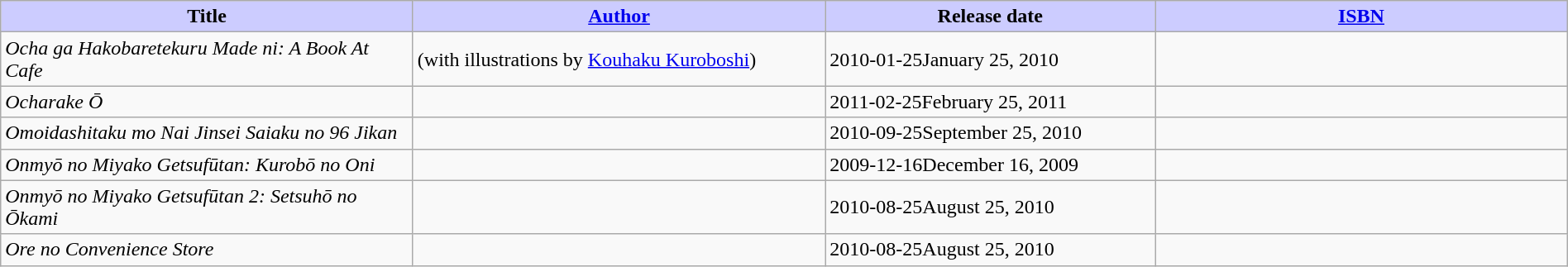<table class="wikitable" style="width: 100%;">
<tr>
<th width=25% style="background:#ccf;">Title</th>
<th width=25% style="background:#ccf;"><a href='#'>Author</a></th>
<th width=20% style="background:#ccf;">Release date</th>
<th width=25% style="background:#ccf;"><a href='#'>ISBN</a></th>
</tr>
<tr>
<td><em>Ocha ga Hakobaretekuru Made ni: A Book At Cafe</em></td>
<td> (with illustrations by <a href='#'>Kouhaku Kuroboshi</a>)</td>
<td><span>2010-01-25</span>January 25, 2010</td>
<td></td>
</tr>
<tr>
<td><em>Ocharake Ō</em></td>
<td></td>
<td><span>2011-02-25</span>February 25, 2011</td>
<td></td>
</tr>
<tr>
<td><em>Omoidashitaku mo Nai Jinsei Saiaku no 96 Jikan</em></td>
<td></td>
<td><span>2010-09-25</span>September 25, 2010</td>
<td></td>
</tr>
<tr>
<td><em>Onmyō no Miyako Getsufūtan: Kurobō no Oni</em></td>
<td></td>
<td><span>2009-12-16</span>December 16, 2009</td>
<td></td>
</tr>
<tr>
<td><em>Onmyō no Miyako Getsufūtan 2: Setsuhō no Ōkami</em></td>
<td></td>
<td><span>2010-08-25</span>August 25, 2010</td>
<td></td>
</tr>
<tr>
<td><em>Ore no Convenience Store</em></td>
<td></td>
<td><span>2010-08-25</span>August 25, 2010</td>
<td></td>
</tr>
</table>
